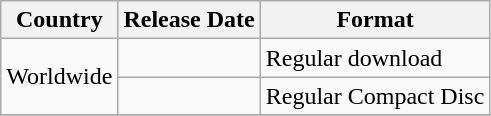<table class="wikitable">
<tr>
<th>Country</th>
<th>Release Date</th>
<th>Format</th>
</tr>
<tr>
<td rowspan="2">Worldwide</td>
<td></td>
<td>Regular download</td>
</tr>
<tr>
<td></td>
<td>Regular Compact Disc</td>
</tr>
<tr>
</tr>
</table>
